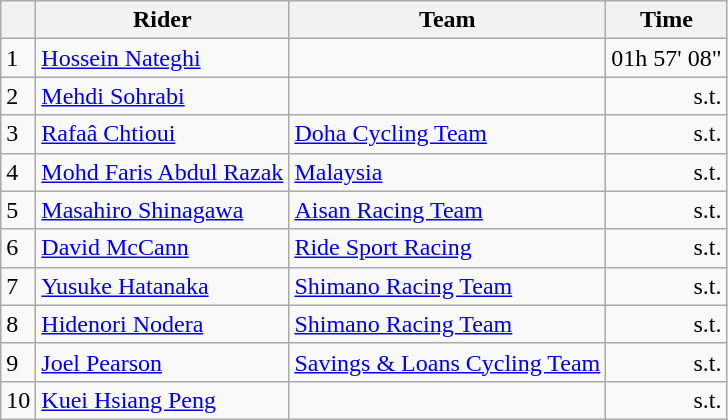<table class=wikitable>
<tr>
<th></th>
<th>Rider</th>
<th>Team</th>
<th>Time</th>
</tr>
<tr>
<td>1</td>
<td> <a href='#'>Hossein Nateghi</a></td>
<td></td>
<td align=right>01h 57' 08"</td>
</tr>
<tr>
<td>2</td>
<td> <a href='#'>Mehdi Sohrabi</a></td>
<td></td>
<td align=right>s.t.</td>
</tr>
<tr>
<td>3</td>
<td> <a href='#'>Rafaâ Chtioui</a></td>
<td><a href='#'>Doha Cycling Team</a></td>
<td align=right>s.t.</td>
</tr>
<tr>
<td>4</td>
<td> <a href='#'>Mohd Faris Abdul Razak</a></td>
<td><a href='#'>Malaysia</a></td>
<td align=right>s.t.</td>
</tr>
<tr>
<td>5</td>
<td> <a href='#'>Masahiro Shinagawa</a></td>
<td><a href='#'>Aisan Racing Team</a></td>
<td align=right>s.t.</td>
</tr>
<tr>
<td>6</td>
<td> <a href='#'>David McCann</a></td>
<td><a href='#'>Ride Sport Racing</a></td>
<td align=right>s.t.</td>
</tr>
<tr>
<td>7</td>
<td> <a href='#'>Yusuke Hatanaka</a></td>
<td><a href='#'>Shimano Racing Team</a></td>
<td align=right>s.t.</td>
</tr>
<tr>
<td>8</td>
<td> <a href='#'>Hidenori Nodera</a></td>
<td><a href='#'>Shimano Racing Team</a></td>
<td align=right>s.t.</td>
</tr>
<tr>
<td>9</td>
<td> <a href='#'>Joel Pearson</a></td>
<td><a href='#'>Savings & Loans Cycling Team</a></td>
<td align=right>s.t.</td>
</tr>
<tr>
<td>10</td>
<td> <a href='#'>Kuei Hsiang Peng</a></td>
<td></td>
<td align=right>s.t.</td>
</tr>
</table>
